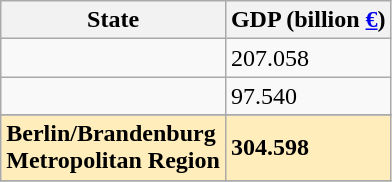<table class="wikitable">
<tr>
<th>State</th>
<th>GDP (billion <a href='#'>€</a>)</th>
</tr>
<tr>
<td></td>
<td>207.058</td>
</tr>
<tr>
<td></td>
<td>97.540</td>
</tr>
<tr>
</tr>
<tr style="background:#feb;">
<td><strong>Berlin/Brandenburg<br>Metropolitan Region</strong></td>
<td><strong>304.598</strong></td>
</tr>
<tr>
</tr>
</table>
